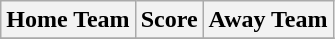<table class="wikitable" style="text-align: center">
<tr>
<th>Home Team</th>
<th>Score</th>
<th>Away Team</th>
</tr>
<tr>
</tr>
</table>
